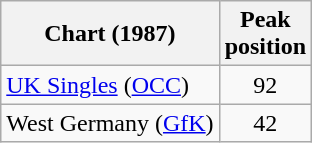<table class="wikitable">
<tr>
<th align="center">Chart (1987)</th>
<th align="center">Peak<br>position</th>
</tr>
<tr>
<td align="left"><a href='#'>UK Singles</a> (<a href='#'>OCC</a>)</td>
<td align="center">92</td>
</tr>
<tr>
<td align="left">West Germany (<a href='#'>GfK</a>)</td>
<td align="center">42</td>
</tr>
</table>
